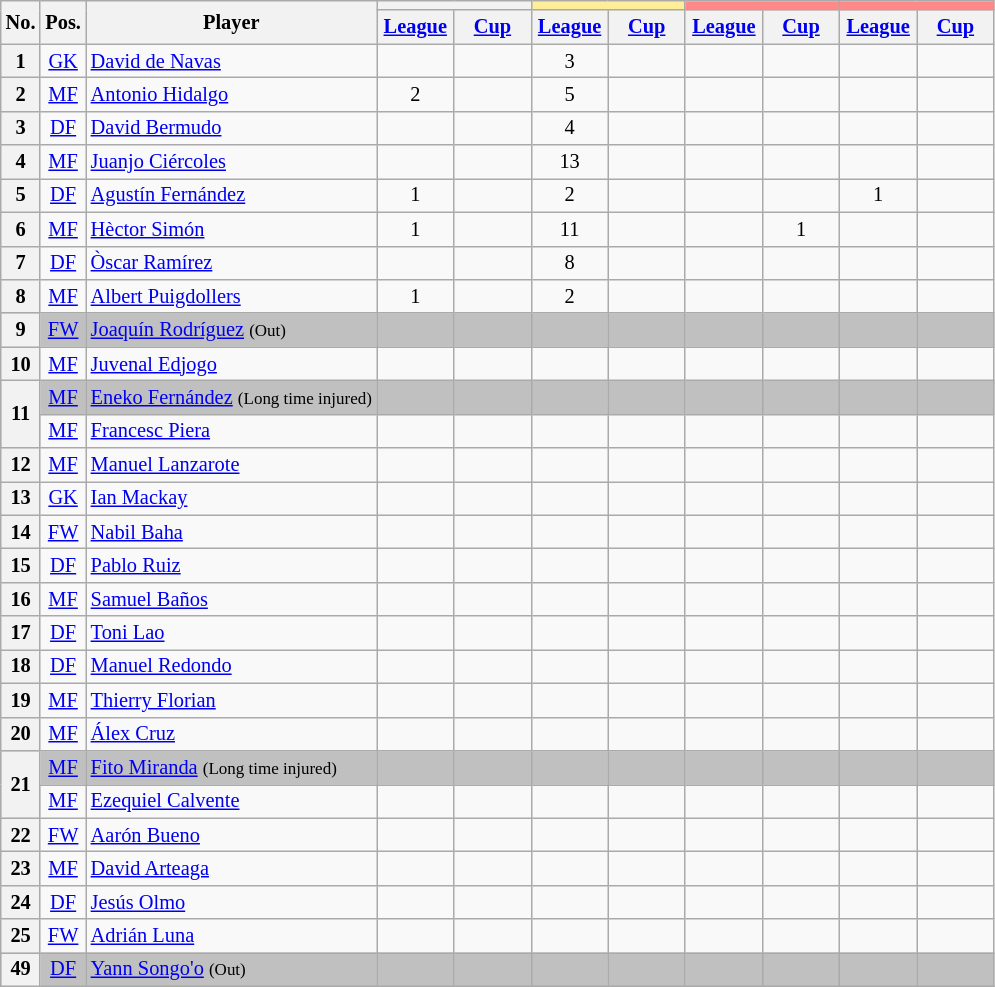<table class="wikitable" style="font-size: 85%">
<tr>
<th rowspan="2">No.</th>
<th rowspan="2">Pos.</th>
<th rowspan="2">Player</th>
<th colspan="2"></th>
<th colspan="2" style="background:#fe9;"></th>
<th colspan="2" style="background:#FF8888"></th>
<th colspan="2" style="background:#FF8888"></th>
</tr>
<tr>
<th width="45"><a href='#'>League</a></th>
<th width="45"><a href='#'>Cup</a></th>
<th width="45"><a href='#'>League</a></th>
<th width="45"><a href='#'>Cup</a></th>
<th width="45"><a href='#'>League</a></th>
<th width="45"><a href='#'>Cup</a></th>
<th width="45"><a href='#'>League</a></th>
<th width="45"><a href='#'>Cup</a></th>
</tr>
<tr>
<th>1</th>
<td style="text-align:center;"><a href='#'>GK</a></td>
<td> <a href='#'>David de Navas</a></td>
<td style="text-align:center;"></td>
<td style="text-align:center;"></td>
<td style="text-align:center;">3</td>
<td style="text-align:center;"></td>
<td style="text-align:center;"></td>
<td style="text-align:center;"></td>
<td style="text-align:center;"></td>
<td style="text-align:center;"></td>
</tr>
<tr>
<th>2</th>
<td style="text-align:center;"><a href='#'>MF</a></td>
<td> <a href='#'>Antonio Hidalgo</a></td>
<td style="text-align:center;">2</td>
<td style="text-align:center;"></td>
<td style="text-align:center;">5</td>
<td style="text-align:center;"></td>
<td style="text-align:center;"></td>
<td style="text-align:center;"></td>
<td style="text-align:center;"></td>
<td style="text-align:center;"></td>
</tr>
<tr>
<th>3</th>
<td style="text-align:center;"><a href='#'>DF</a></td>
<td> <a href='#'>David Bermudo</a></td>
<td style="text-align:center;"></td>
<td style="text-align:center;"></td>
<td style="text-align:center;">4</td>
<td style="text-align:center;"></td>
<td style="text-align:center;"></td>
<td style="text-align:center;"></td>
<td style="text-align:center;"></td>
<td style="text-align:center;"></td>
</tr>
<tr>
<th>4</th>
<td style="text-align:center;"><a href='#'>MF</a></td>
<td> <a href='#'>Juanjo Ciércoles</a></td>
<td style="text-align:center;"></td>
<td style="text-align:center;"></td>
<td style="text-align:center;">13</td>
<td style="text-align:center;"></td>
<td style="text-align:center;"></td>
<td style="text-align:center;"></td>
<td style="text-align:center;"></td>
<td style="text-align:center;"></td>
</tr>
<tr>
<th>5</th>
<td style="text-align:center;"><a href='#'>DF</a></td>
<td> <a href='#'>Agustín Fernández</a></td>
<td style="text-align:center;">1</td>
<td style="text-align:center;"></td>
<td style="text-align:center;">2</td>
<td style="text-align:center;"></td>
<td style="text-align:center;"></td>
<td style="text-align:center;"></td>
<td style="text-align:center;">1</td>
<td style="text-align:center;"></td>
</tr>
<tr>
<th>6</th>
<td style="text-align:center;"><a href='#'>MF</a></td>
<td> <a href='#'>Hèctor Simón</a></td>
<td style="text-align:center;">1</td>
<td style="text-align:center;"></td>
<td style="text-align:center;">11</td>
<td style="text-align:center;"></td>
<td style="text-align:center;"></td>
<td style="text-align:center;">1</td>
<td style="text-align:center;"></td>
<td style="text-align:center;"></td>
</tr>
<tr>
<th>7</th>
<td style="text-align:center;"><a href='#'>DF</a></td>
<td> <a href='#'>Òscar Ramírez</a></td>
<td style="text-align:center;"></td>
<td style="text-align:center;"></td>
<td style="text-align:center;">8</td>
<td style="text-align:center;"></td>
<td style="text-align:center;"></td>
<td style="text-align:center;"></td>
<td style="text-align:center;"></td>
<td style="text-align:center;"></td>
</tr>
<tr>
<th>8</th>
<td style="text-align:center;"><a href='#'>MF</a></td>
<td> <a href='#'>Albert Puigdollers</a></td>
<td style="text-align:center;">1</td>
<td style="text-align:center;"></td>
<td style="text-align:center;">2</td>
<td style="text-align:center;"></td>
<td style="text-align:center;"></td>
<td style="text-align:center;"></td>
<td style="text-align:center;"></td>
<td style="text-align:center;"></td>
</tr>
<tr style="background:silver;">
<th>9</th>
<td style="text-align:center;"><a href='#'>FW</a></td>
<td> <a href='#'>Joaquín Rodríguez</a> <small>(Out)</small></td>
<td style="text-align:center;"></td>
<td style="text-align:center;"></td>
<td style="text-align:center;"></td>
<td style="text-align:center;"></td>
<td style="text-align:center;"></td>
<td style="text-align:center;"></td>
<td style="text-align:center;"></td>
<td style="text-align:center;"></td>
</tr>
<tr>
<th>10</th>
<td style="text-align:center;"><a href='#'>MF</a></td>
<td> <a href='#'>Juvenal Edjogo</a></td>
<td style="text-align:center;"></td>
<td style="text-align:center;"></td>
<td style="text-align:center;"></td>
<td style="text-align:center;"></td>
<td style="text-align:center;"></td>
<td style="text-align:center;"></td>
<td style="text-align:center;"></td>
<td style="text-align:center;"></td>
</tr>
<tr style="background:silver;">
<th rowspan="2">11</th>
<td style="text-align:center;"><a href='#'>MF</a></td>
<td> <a href='#'>Eneko Fernández</a> <small>(Long time injured)</small></td>
<td style="text-align:center;"></td>
<td style="text-align:center;"></td>
<td style="text-align:center;"></td>
<td style="text-align:center;"></td>
<td style="text-align:center;"></td>
<td style="text-align:center;"></td>
<td style="text-align:center;"></td>
<td style="text-align:center;"></td>
</tr>
<tr>
<td style="text-align:center;"><a href='#'>MF</a></td>
<td> <a href='#'>Francesc Piera</a></td>
<td style="text-align:center;"></td>
<td style="text-align:center;"></td>
<td style="text-align:center;"></td>
<td style="text-align:center;"></td>
<td style="text-align:center;"></td>
<td style="text-align:center;"></td>
<td style="text-align:center;"></td>
<td style="text-align:center;"></td>
</tr>
<tr>
<th>12</th>
<td style="text-align:center;"><a href='#'>MF</a></td>
<td> <a href='#'>Manuel Lanzarote</a></td>
<td style="text-align:center;"></td>
<td style="text-align:center;"></td>
<td style="text-align:center;"></td>
<td style="text-align:center;"></td>
<td style="text-align:center;"></td>
<td style="text-align:center;"></td>
<td style="text-align:center;"></td>
<td style="text-align:center;"></td>
</tr>
<tr>
<th>13</th>
<td style="text-align:center;"><a href='#'>GK</a></td>
<td> <a href='#'>Ian Mackay</a></td>
<td style="text-align:center;"></td>
<td style="text-align:center;"></td>
<td style="text-align:center;"></td>
<td style="text-align:center;"></td>
<td style="text-align:center;"></td>
<td style="text-align:center;"></td>
<td style="text-align:center;"></td>
<td style="text-align:center;"></td>
</tr>
<tr>
<th>14</th>
<td style="text-align:center;"><a href='#'>FW</a></td>
<td> <a href='#'>Nabil Baha</a></td>
<td style="text-align:center;"></td>
<td style="text-align:center;"></td>
<td style="text-align:center;"></td>
<td style="text-align:center;"></td>
<td style="text-align:center;"></td>
<td style="text-align:center;"></td>
<td style="text-align:center;"></td>
<td style="text-align:center;"></td>
</tr>
<tr>
<th>15</th>
<td style="text-align:center;"><a href='#'>DF</a></td>
<td> <a href='#'>Pablo Ruiz</a></td>
<td style="text-align:center;"></td>
<td style="text-align:center;"></td>
<td style="text-align:center;"></td>
<td style="text-align:center;"></td>
<td style="text-align:center;"></td>
<td style="text-align:center;"></td>
<td style="text-align:center;"></td>
<td style="text-align:center;"></td>
</tr>
<tr>
<th>16</th>
<td style="text-align:center;"><a href='#'>MF</a></td>
<td> <a href='#'>Samuel Baños</a></td>
<td style="text-align:center;"></td>
<td style="text-align:center;"></td>
<td style="text-align:center;"></td>
<td style="text-align:center;"></td>
<td style="text-align:center;"></td>
<td style="text-align:center;"></td>
<td style="text-align:center;"></td>
<td style="text-align:center;"></td>
</tr>
<tr>
<th>17</th>
<td style="text-align:center;"><a href='#'>DF</a></td>
<td> <a href='#'>Toni Lao</a></td>
<td style="text-align:center;"></td>
<td style="text-align:center;"></td>
<td style="text-align:center;"></td>
<td style="text-align:center;"></td>
<td style="text-align:center;"></td>
<td style="text-align:center;"></td>
<td style="text-align:center;"></td>
<td style="text-align:center;"></td>
</tr>
<tr>
<th>18</th>
<td style="text-align:center;"><a href='#'>DF</a></td>
<td> <a href='#'>Manuel Redondo</a></td>
<td style="text-align:center;"></td>
<td style="text-align:center;"></td>
<td style="text-align:center;"></td>
<td style="text-align:center;"></td>
<td style="text-align:center;"></td>
<td style="text-align:center;"></td>
<td style="text-align:center;"></td>
<td style="text-align:center;"></td>
</tr>
<tr>
<th>19</th>
<td style="text-align:center;"><a href='#'>MF</a></td>
<td> <a href='#'>Thierry Florian</a></td>
<td style="text-align:center;"></td>
<td style="text-align:center;"></td>
<td style="text-align:center;"></td>
<td style="text-align:center;"></td>
<td style="text-align:center;"></td>
<td style="text-align:center;"></td>
<td style="text-align:center;"></td>
<td style="text-align:center;"></td>
</tr>
<tr>
<th>20</th>
<td style="text-align:center;"><a href='#'>MF</a></td>
<td> <a href='#'>Álex Cruz</a></td>
<td style="text-align:center;"></td>
<td style="text-align:center;"></td>
<td style="text-align:center;"></td>
<td style="text-align:center;"></td>
<td style="text-align:center;"></td>
<td style="text-align:center;"></td>
<td style="text-align:center;"></td>
<td style="text-align:center;"></td>
</tr>
<tr style="background:silver;">
<th rowspan="2">21</th>
<td style="text-align:center;"><a href='#'>MF</a></td>
<td> <a href='#'>Fito Miranda</a> <small>(Long time injured)</small></td>
<td style="text-align:center;"></td>
<td style="text-align:center;"></td>
<td style="text-align:center;"></td>
<td style="text-align:center;"></td>
<td style="text-align:center;"></td>
<td style="text-align:center;"></td>
<td style="text-align:center;"></td>
<td style="text-align:center;"></td>
</tr>
<tr>
<td style="text-align:center;"><a href='#'>MF</a></td>
<td> <a href='#'>Ezequiel Calvente</a></td>
<td style="text-align:center;"></td>
<td style="text-align:center;"></td>
<td style="text-align:center;"></td>
<td style="text-align:center;"></td>
<td style="text-align:center;"></td>
<td style="text-align:center;"></td>
<td style="text-align:center;"></td>
<td style="text-align:center;"></td>
</tr>
<tr>
<th>22</th>
<td style="text-align:center;"><a href='#'>FW</a></td>
<td> <a href='#'>Aarón Bueno</a></td>
<td style="text-align:center;"></td>
<td style="text-align:center;"></td>
<td style="text-align:center;"></td>
<td style="text-align:center;"></td>
<td style="text-align:center;"></td>
<td style="text-align:center;"></td>
<td style="text-align:center;"></td>
<td style="text-align:center;"></td>
</tr>
<tr>
<th>23</th>
<td style="text-align:center;"><a href='#'>MF</a></td>
<td> <a href='#'>David Arteaga</a></td>
<td style="text-align:center;"></td>
<td style="text-align:center;"></td>
<td style="text-align:center;"></td>
<td style="text-align:center;"></td>
<td style="text-align:center;"></td>
<td style="text-align:center;"></td>
<td style="text-align:center;"></td>
<td style="text-align:center;"></td>
</tr>
<tr>
<th>24</th>
<td style="text-align:center;"><a href='#'>DF</a></td>
<td> <a href='#'>Jesús Olmo</a></td>
<td style="text-align:center;"></td>
<td style="text-align:center;"></td>
<td style="text-align:center;"></td>
<td style="text-align:center;"></td>
<td style="text-align:center;"></td>
<td style="text-align:center;"></td>
<td style="text-align:center;"></td>
<td style="text-align:center;"></td>
</tr>
<tr>
<th>25</th>
<td style="text-align:center;"><a href='#'>FW</a></td>
<td> <a href='#'>Adrián Luna</a></td>
<td style="text-align:center;"></td>
<td style="text-align:center;"></td>
<td style="text-align:center;"></td>
<td style="text-align:center;"></td>
<td style="text-align:center;"></td>
<td style="text-align:center;"></td>
<td style="text-align:center;"></td>
<td style="text-align:center;"></td>
</tr>
<tr style="background:silver;">
<th>49</th>
<td style="text-align:center;"><a href='#'>DF</a></td>
<td> <a href='#'>Yann Songo'o</a> <small>(Out)</small></td>
<td style="text-align:center;"></td>
<td style="text-align:center;"></td>
<td style="text-align:center;"></td>
<td style="text-align:center;"></td>
<td style="text-align:center;"></td>
<td style="text-align:center;"></td>
<td style="text-align:center;"></td>
<td style="text-align:center;"></td>
</tr>
</table>
